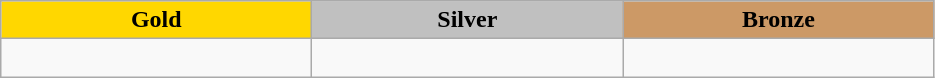<table class="wikitable" style="text-align:left">
<tr align="center">
<td width=200 bgcolor=gold><strong>Gold</strong></td>
<td width=200 bgcolor=silver><strong>Silver</strong></td>
<td width=200 bgcolor=CC9966><strong>Bronze</strong></td>
</tr>
<tr>
<td></td>
<td></td>
<td><br></td>
</tr>
</table>
